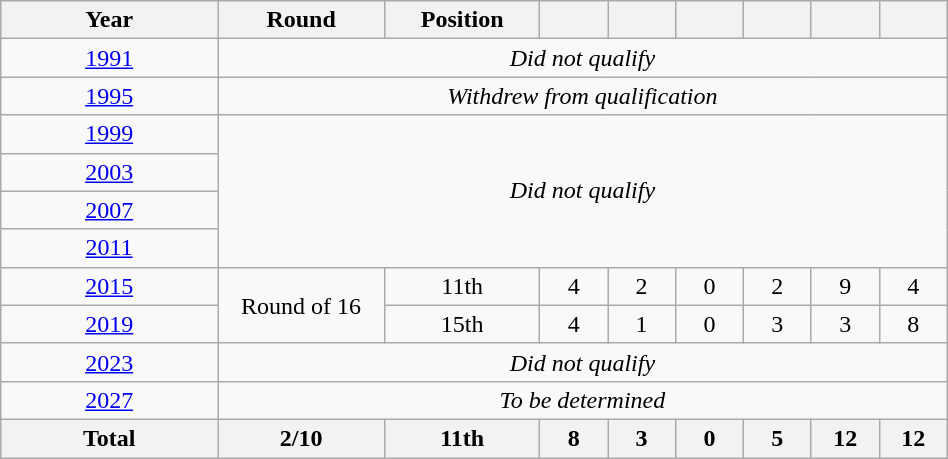<table class="wikitable" style="text-align: center; width:50%;">
<tr>
<th width="80">Year</th>
<th width="60">Round</th>
<th width="20">Position</th>
<th width="20"></th>
<th width="20"></th>
<th width="20"></th>
<th width="20"></th>
<th width="20"></th>
<th width="20"></th>
</tr>
<tr>
<td> <a href='#'>1991</a></td>
<td colspan=8><em>Did not qualify</em></td>
</tr>
<tr>
<td> <a href='#'>1995</a></td>
<td colspan=8><em>Withdrew from qualification</em></td>
</tr>
<tr>
<td> <a href='#'>1999</a></td>
<td rowspan=4 colspan=8><em>Did not qualify</em></td>
</tr>
<tr>
<td> <a href='#'>2003</a></td>
</tr>
<tr>
<td> <a href='#'>2007</a></td>
</tr>
<tr>
<td> <a href='#'>2011</a></td>
</tr>
<tr>
<td> <a href='#'>2015</a></td>
<td rowspan=2>Round of 16</td>
<td>11th</td>
<td>4</td>
<td>2</td>
<td>0</td>
<td>2</td>
<td>9</td>
<td>4</td>
</tr>
<tr>
<td> <a href='#'>2019</a></td>
<td>15th</td>
<td>4</td>
<td>1</td>
<td>0</td>
<td>3</td>
<td>3</td>
<td>8</td>
</tr>
<tr>
<td>  <a href='#'>2023</a></td>
<td colspan=8><em>Did not qualify</em></td>
</tr>
<tr>
<td> <a href='#'>2027</a></td>
<td colspan=8><em>To be determined</em></td>
</tr>
<tr>
<th>Total</th>
<th>2/10</th>
<th>11th</th>
<th>8</th>
<th>3</th>
<th>0</th>
<th>5</th>
<th>12</th>
<th>12</th>
</tr>
</table>
